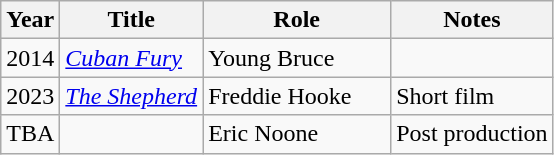<table class="wikitable sortable">
<tr>
<th>Year</th>
<th>Title</th>
<th width=118>Role</th>
<th>Notes</th>
</tr>
<tr>
<td>2014</td>
<td><em><a href='#'>Cuban Fury</a></em></td>
<td>Young Bruce</td>
<td></td>
</tr>
<tr>
<td>2023</td>
<td><em><a href='#'>The Shepherd</a></em></td>
<td>Freddie Hooke</td>
<td>Short film</td>
</tr>
<tr>
<td>TBA</td>
<td></td>
<td>Eric Noone</td>
<td>Post production </td>
</tr>
</table>
